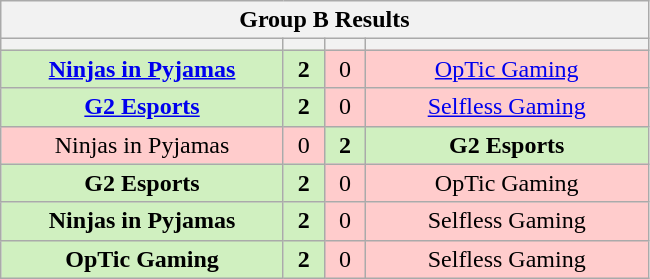<table class="wikitable" style="text-align: center;">
<tr>
<th colspan=4>Group B Results</th>
</tr>
<tr>
<th width="181px"></th>
<th width="20px"></th>
<th width="20px"></th>
<th width="181px"></th>
</tr>
<tr>
<td style="background: #D0F0C0;"><strong><a href='#'>Ninjas in Pyjamas</a></strong></td>
<td style="background: #D0F0C0;"><strong>2</strong></td>
<td style="background: #FFCCCC;">0</td>
<td style="background: #FFCCCC;"><a href='#'>OpTic Gaming</a></td>
</tr>
<tr>
<td style="background: #D0F0C0;"><strong><a href='#'>G2 Esports</a></strong></td>
<td style="background: #D0F0C0;"><strong>2</strong></td>
<td style="background: #FFCCCC;">0</td>
<td style="background: #FFCCCC;"><a href='#'>Selfless Gaming</a></td>
</tr>
<tr>
<td style="background: #FFCCCC;">Ninjas in Pyjamas</td>
<td style="background: #FFCCCC;">0</td>
<td style="background: #D0F0C0;"><strong>2</strong></td>
<td style="background: #D0F0C0;"><strong>G2 Esports</strong></td>
</tr>
<tr>
<td style="background: #D0F0C0;"><strong>G2 Esports</strong></td>
<td style="background: #D0F0C0;"><strong>2</strong></td>
<td style="background: #FFCCCC;">0</td>
<td style="background: #FFCCCC;">OpTic Gaming</td>
</tr>
<tr>
<td style="background: #D0F0C0;"><strong>Ninjas in Pyjamas</strong></td>
<td style="background: #D0F0C0;"><strong>2</strong></td>
<td style="background: #FFCCCC;">0</td>
<td style="background: #FFCCCC;">Selfless Gaming</td>
</tr>
<tr>
<td style="background: #D0F0C0;"><strong>OpTic Gaming</strong></td>
<td style="background: #D0F0C0;"><strong>2</strong></td>
<td style="background: #FFCCCC;">0</td>
<td style="background: #FFCCCC;">Selfless Gaming</td>
</tr>
</table>
